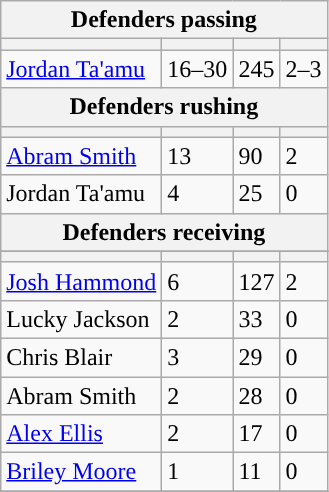<table class="wikitable plainrowheaders">
<tr>
<th colspan="6">Defenders passing</th>
</tr>
<tr>
<th scope="col"></th>
<th scope="col"></th>
<th scope="col"></th>
<th scope="col"></th>
</tr>
<tr>
<td><a href='#'>Jordan Ta'amu</a></td>
<td>16–30</td>
<td>245</td>
<td>2–3</td>
</tr>
<tr>
<th colspan="6">Defenders rushing</th>
</tr>
<tr>
<th scope="col"></th>
<th scope="col"></th>
<th scope="col"></th>
<th scope="col"></th>
</tr>
<tr>
<td><a href='#'>Abram Smith</a></td>
<td>13</td>
<td>90</td>
<td>2</td>
</tr>
<tr>
<td>Jordan Ta'amu</td>
<td>4</td>
<td>25</td>
<td>0</td>
</tr>
<tr>
<th colspan="6">Defenders receiving</th>
</tr>
<tr>
</tr>
<tr>
<th scope="col"></th>
<th scope="col"></th>
<th scope="col"></th>
<th scope="col"></th>
</tr>
<tr>
<td><a href='#'>Josh Hammond</a></td>
<td>6</td>
<td>127</td>
<td>2</td>
</tr>
<tr>
<td>Lucky Jackson</td>
<td>2</td>
<td>33</td>
<td>0</td>
</tr>
<tr>
<td>Chris Blair</td>
<td>3</td>
<td>29</td>
<td>0</td>
</tr>
<tr>
<td>Abram Smith</td>
<td>2</td>
<td>28</td>
<td>0</td>
</tr>
<tr>
<td><a href='#'>Alex Ellis</a></td>
<td>2</td>
<td>17</td>
<td>0</td>
</tr>
<tr>
<td><a href='#'>Briley Moore</a></td>
<td>1</td>
<td>11</td>
<td>0</td>
</tr>
<tr>
</tr>
</table>
